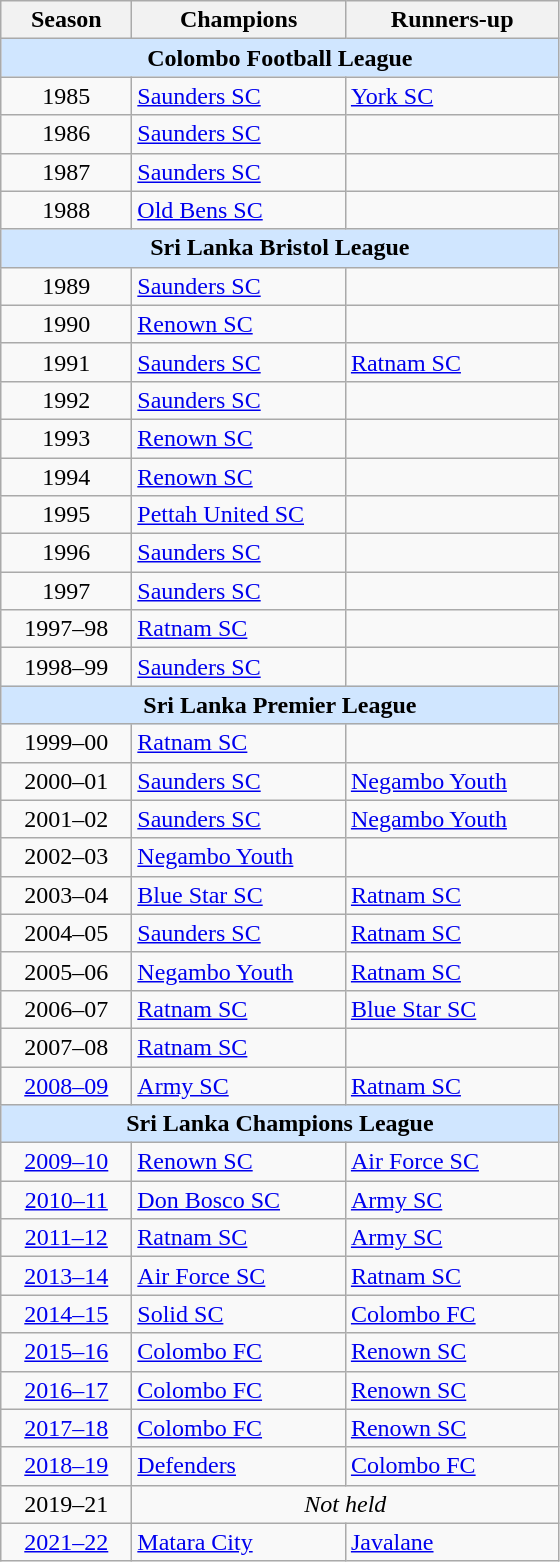<table class="wikitable">
<tr>
<th style="width:80px">Season</th>
<th style="width:135px">Champions</th>
<th style="width:135px">Runners-up</th>
</tr>
<tr style="background: #D0E6FF;">
<td colspan="3" style="text-align:center;"><strong>Colombo Football League</strong></td>
</tr>
<tr>
<td style="text-align:center">1985</td>
<td><a href='#'>Saunders SC</a></td>
<td><a href='#'>York SC</a></td>
</tr>
<tr>
<td style="text-align:center">1986</td>
<td><a href='#'>Saunders SC</a></td>
<td></td>
</tr>
<tr>
<td style="text-align:center">1987</td>
<td><a href='#'>Saunders SC</a></td>
<td></td>
</tr>
<tr>
<td style="text-align:center">1988</td>
<td><a href='#'>Old Bens SC</a></td>
<td></td>
</tr>
<tr style="background: #D0E6FF;">
<td colspan="3" style="text-align:center;"><strong>Sri Lanka Bristol League</strong></td>
</tr>
<tr>
<td style="text-align:center">1989</td>
<td><a href='#'>Saunders SC</a></td>
<td></td>
</tr>
<tr>
<td style="text-align:center">1990</td>
<td><a href='#'>Renown SC</a></td>
<td></td>
</tr>
<tr>
<td style="text-align:center">1991</td>
<td><a href='#'>Saunders SC</a></td>
<td><a href='#'>Ratnam SC</a></td>
</tr>
<tr>
<td style="text-align:center">1992</td>
<td><a href='#'>Saunders SC</a></td>
<td></td>
</tr>
<tr>
<td style="text-align:center">1993</td>
<td><a href='#'>Renown SC</a></td>
<td></td>
</tr>
<tr>
<td style="text-align:center">1994</td>
<td><a href='#'>Renown SC</a></td>
<td></td>
</tr>
<tr>
<td style="text-align:center">1995</td>
<td><a href='#'>Pettah United SC</a></td>
<td></td>
</tr>
<tr>
<td style="text-align:center">1996</td>
<td><a href='#'>Saunders SC</a></td>
<td></td>
</tr>
<tr>
<td style="text-align:center">1997</td>
<td><a href='#'>Saunders SC</a></td>
<td></td>
</tr>
<tr>
<td style="text-align:center">1997–98</td>
<td><a href='#'>Ratnam SC</a></td>
<td></td>
</tr>
<tr>
<td style="text-align:center">1998–99</td>
<td><a href='#'>Saunders SC</a></td>
<td></td>
</tr>
<tr style="background: #D0E6FF;">
<td colspan="3" style="text-align:center;"><strong>Sri Lanka Premier League</strong></td>
</tr>
<tr>
<td style="text-align:center">1999–00</td>
<td><a href='#'>Ratnam SC</a></td>
<td></td>
</tr>
<tr>
<td style="text-align:center">2000–01</td>
<td><a href='#'>Saunders SC</a></td>
<td><a href='#'>Negambo Youth</a></td>
</tr>
<tr>
<td style="text-align:center">2001–02</td>
<td><a href='#'>Saunders SC</a></td>
<td><a href='#'>Negambo Youth</a></td>
</tr>
<tr>
<td style="text-align:center">2002–03</td>
<td><a href='#'>Negambo Youth</a></td>
<td></td>
</tr>
<tr>
<td style="text-align:center">2003–04</td>
<td><a href='#'>Blue Star SC</a></td>
<td><a href='#'>Ratnam SC</a></td>
</tr>
<tr>
<td style="text-align:center">2004–05</td>
<td><a href='#'>Saunders SC</a></td>
<td><a href='#'>Ratnam SC</a></td>
</tr>
<tr>
<td style="text-align:center">2005–06</td>
<td><a href='#'>Negambo Youth</a></td>
<td><a href='#'>Ratnam SC</a></td>
</tr>
<tr>
<td style="text-align:center">2006–07</td>
<td><a href='#'>Ratnam SC</a></td>
<td><a href='#'>Blue Star SC</a></td>
</tr>
<tr>
<td style="text-align:center">2007–08</td>
<td><a href='#'>Ratnam SC</a></td>
<td></td>
</tr>
<tr>
<td style="text-align:center"><a href='#'>2008–09</a></td>
<td><a href='#'>Army SC</a></td>
<td><a href='#'>Ratnam SC</a></td>
</tr>
<tr style="background: #D0E6FF;">
<td colspan="3" style="text-align:center;"><strong>Sri Lanka Champions League</strong></td>
</tr>
<tr>
<td style="text-align:center"><a href='#'>2009–10</a></td>
<td><a href='#'>Renown SC</a></td>
<td><a href='#'>Air Force SC</a></td>
</tr>
<tr>
<td style="text-align:center"><a href='#'>2010–11</a></td>
<td><a href='#'>Don Bosco SC</a></td>
<td><a href='#'>Army SC</a></td>
</tr>
<tr>
<td style="text-align:center"><a href='#'>2011–12</a></td>
<td><a href='#'>Ratnam SC</a></td>
<td><a href='#'>Army SC</a></td>
</tr>
<tr>
<td style="text-align:center"><a href='#'>2013–14</a></td>
<td><a href='#'>Air Force SC</a></td>
<td><a href='#'>Ratnam SC</a></td>
</tr>
<tr>
<td style="text-align:center"><a href='#'>2014–15</a></td>
<td><a href='#'>Solid SC</a></td>
<td><a href='#'>Colombo FC</a></td>
</tr>
<tr>
<td style="text-align:center"><a href='#'>2015–16</a></td>
<td><a href='#'>Colombo FC</a></td>
<td><a href='#'>Renown SC</a></td>
</tr>
<tr>
<td style="text-align:center"><a href='#'>2016–17</a></td>
<td><a href='#'>Colombo FC</a></td>
<td><a href='#'>Renown SC</a></td>
</tr>
<tr>
<td style="text-align:center"><a href='#'>2017–18</a></td>
<td><a href='#'>Colombo FC</a></td>
<td><a href='#'>Renown SC</a></td>
</tr>
<tr>
<td style="text-align:center"><a href='#'>2018–19</a></td>
<td><a href='#'>Defenders</a></td>
<td><a href='#'>Colombo FC</a></td>
</tr>
<tr>
<td style="text-align:center">2019–21</td>
<td colspan="2" style="text-align:center;"><em>Not held</em></td>
</tr>
<tr>
<td style="text-align:center"><a href='#'>2021–22</a></td>
<td><a href='#'>Matara City</a></td>
<td><a href='#'>Javalane</a></td>
</tr>
</table>
